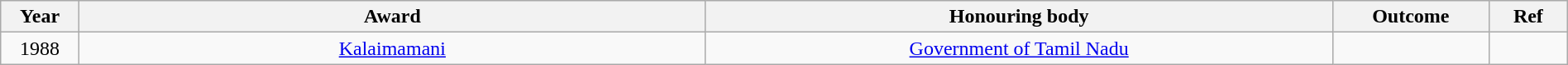<table class="wikitable" style="width:100%;">
<tr>
<th width=5%>Year</th>
<th style="width:40%;">Award</th>
<th style="width:40%;">Honouring body</th>
<th style="width:10%;">Outcome</th>
<th style="width:5%;">Ref</th>
</tr>
<tr>
<td style="text-align:center;">1988</td>
<td style="text-align:center;"><a href='#'>Kalaimamani</a></td>
<td style="text-align:center;"><a href='#'>Government of Tamil Nadu</a></td>
<td></td>
<td style="text-align:center;"></td>
</tr>
</table>
